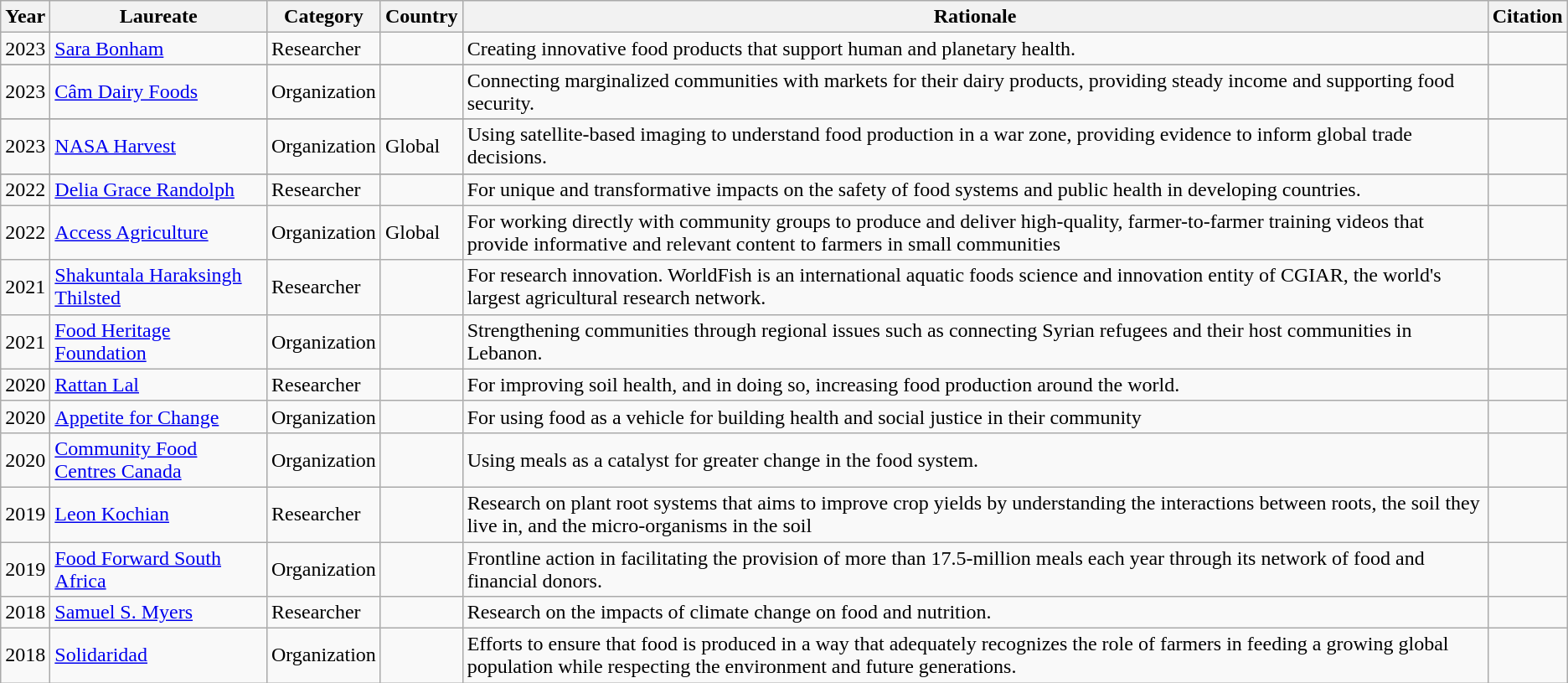<table class="wikitable">
<tr>
<th>Year</th>
<th>Laureate</th>
<th>Category</th>
<th>Country</th>
<th>Rationale</th>
<th>Citation</th>
</tr>
<tr>
<td>2023</td>
<td><a href='#'>Sara Bonham</a></td>
<td>Researcher</td>
<td><br></td>
<td>Creating innovative food products that support human and planetary health.</td>
<td></td>
</tr>
<tr>
</tr>
<tr>
<td>2023</td>
<td><a href='#'>Câm Dairy Foods</a></td>
<td>Organization</td>
<td></td>
<td>Connecting marginalized communities with markets for their dairy products, providing steady income and supporting food security.</td>
<td></td>
</tr>
<tr>
</tr>
<tr>
<td>2023</td>
<td><a href='#'>NASA Harvest</a></td>
<td>Organization</td>
<td>Global</td>
<td>Using satellite-based imaging to understand food production in a war zone, providing evidence to inform global trade decisions.</td>
<td></td>
</tr>
<tr>
</tr>
<tr>
<td>2022</td>
<td><a href='#'>Delia Grace Randolph</a></td>
<td>Researcher</td>
<td></td>
<td>For unique and transformative impacts on the safety of food systems and public health in developing countries.</td>
<td></td>
</tr>
<tr>
<td>2022</td>
<td><a href='#'>Access Agriculture</a></td>
<td>Organization</td>
<td>Global</td>
<td>For working directly with community groups to produce and deliver high-quality, farmer-to-farmer training videos that provide informative and relevant content to farmers in small communities</td>
<td></td>
</tr>
<tr>
<td>2021</td>
<td><a href='#'>Shakuntala Haraksingh Thilsted</a></td>
<td>Researcher</td>
<td><br></td>
<td>For research innovation. WorldFish is an international aquatic foods science and innovation entity of CGIAR, the world's largest agricultural research network.</td>
<td></td>
</tr>
<tr>
<td>2021</td>
<td><a href='#'>Food Heritage Foundation</a></td>
<td>Organization</td>
<td></td>
<td>Strengthening communities through regional issues such as connecting Syrian refugees and their host communities in Lebanon.</td>
<td></td>
</tr>
<tr>
<td>2020</td>
<td><a href='#'>Rattan Lal</a></td>
<td>Researcher</td>
<td></td>
<td>For improving soil health, and in doing so, increasing food production around the world.</td>
<td></td>
</tr>
<tr>
<td>2020</td>
<td><a href='#'>Appetite for Change</a></td>
<td>Organization</td>
<td></td>
<td>For using food as a vehicle for building health and social justice in their community</td>
<td></td>
</tr>
<tr>
<td>2020</td>
<td><a href='#'>Community Food Centres Canada</a></td>
<td>Organization</td>
<td></td>
<td>Using meals as a catalyst for greater change in the food system.</td>
<td></td>
</tr>
<tr>
<td>2019</td>
<td><a href='#'>Leon Kochian</a></td>
<td>Researcher</td>
<td></td>
<td>Research on plant root systems that aims to improve crop yields by understanding the interactions between roots, the soil they live in, and the micro-organisms in the soil</td>
<td></td>
</tr>
<tr>
<td>2019</td>
<td><a href='#'>Food Forward South Africa</a></td>
<td>Organization</td>
<td></td>
<td>Frontline action in facilitating the provision of more than 17.5-million meals each year through its network of food and financial donors.</td>
<td></td>
</tr>
<tr>
<td>2018</td>
<td><a href='#'>Samuel S. Myers</a></td>
<td>Researcher</td>
<td></td>
<td>Research on the impacts of climate change on food and nutrition.</td>
<td></td>
</tr>
<tr>
<td>2018</td>
<td><a href='#'>Solidaridad</a></td>
<td>Organization</td>
<td></td>
<td>Efforts to ensure that food is produced in a way that adequately recognizes the role of farmers in feeding a growing global population while respecting the environment and future generations.</td>
<td></td>
</tr>
</table>
